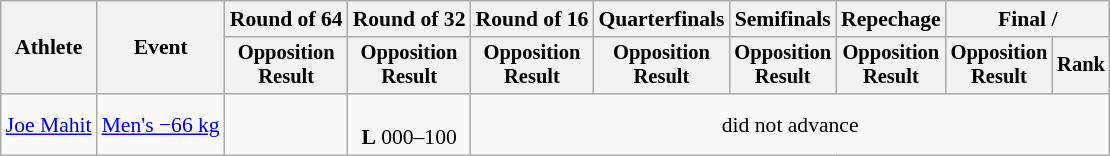<table class="wikitable" style="font-size:90%">
<tr>
<th rowspan="2">Athlete</th>
<th rowspan="2">Event</th>
<th>Round of 64</th>
<th>Round of 32</th>
<th>Round of 16</th>
<th>Quarterfinals</th>
<th>Semifinals</th>
<th>Repechage</th>
<th colspan=2>Final / </th>
</tr>
<tr style="font-size:95%">
<th>Opposition<br>Result</th>
<th>Opposition<br>Result</th>
<th>Opposition<br>Result</th>
<th>Opposition<br>Result</th>
<th>Opposition<br>Result</th>
<th>Opposition<br>Result</th>
<th>Opposition<br>Result</th>
<th>Rank</th>
</tr>
<tr align=center>
<td align=left><a href='#'>Joe Mahit</a></td>
<td align=left><a href='#'>Men's −66 kg</a></td>
<td></td>
<td><br><strong>L</strong> 000–100</td>
<td colspan=6>did not advance</td>
</tr>
</table>
